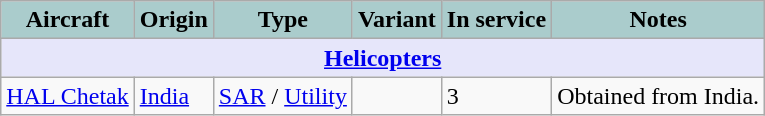<table class="wikitable">
<tr>
<th style="text-align:center; background:#acc;">Aircraft</th>
<th style="text-align:center; background:#acc;">Origin</th>
<th style="text-align:l center; background:#acc;">Type</th>
<th style="text-align:left; background:#acc;">Variant</th>
<th style="text-align:center; background:#acc;">In service</th>
<th style="text-align:center; background:#acc;">Notes</th>
</tr>
<tr>
<th style="align:center; background: lavender;" colspan="6"><a href='#'>Helicopters</a></th>
</tr>
<tr>
<td><a href='#'>HAL Chetak</a></td>
<td><a href='#'>India</a></td>
<td><a href='#'>SAR</a> / <a href='#'>Utility</a></td>
<td></td>
<td>3</td>
<td>Obtained from India.</td>
</tr>
</table>
